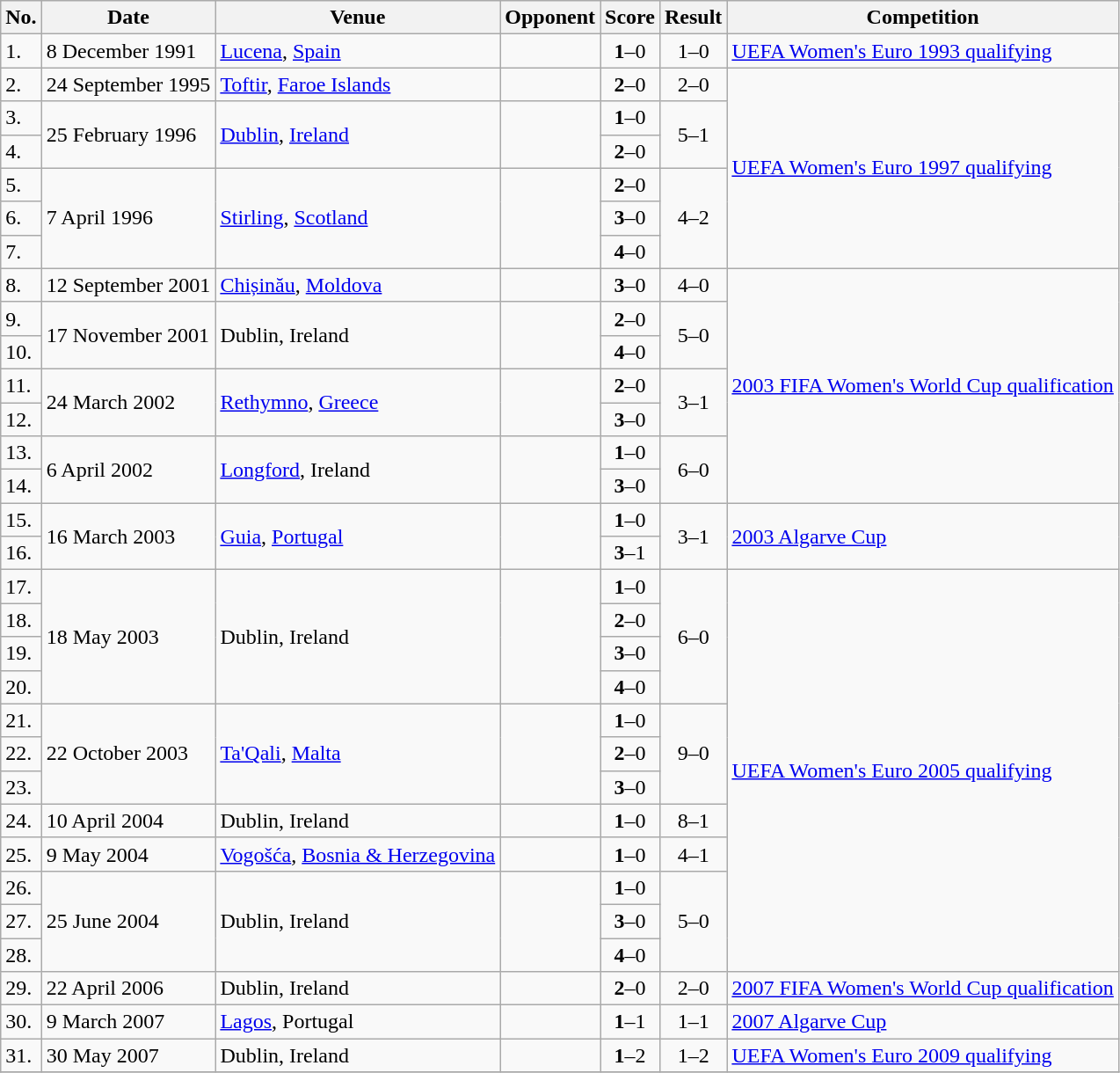<table class="wikitable">
<tr>
<th>No.</th>
<th>Date</th>
<th>Venue</th>
<th>Opponent</th>
<th>Score</th>
<th>Result</th>
<th>Competition</th>
</tr>
<tr>
<td>1.</td>
<td>8 December 1991</td>
<td><a href='#'>Lucena</a>, <a href='#'>Spain</a></td>
<td></td>
<td align=center><strong>1</strong>–0</td>
<td align=center>1–0</td>
<td><a href='#'>UEFA Women's Euro 1993 qualifying</a></td>
</tr>
<tr>
<td>2.</td>
<td>24 September 1995</td>
<td><a href='#'>Toftir</a>, <a href='#'>Faroe Islands</a></td>
<td></td>
<td align=center><strong>2</strong>–0</td>
<td align=center>2–0</td>
<td rowspan=6><a href='#'>UEFA Women's Euro 1997 qualifying</a></td>
</tr>
<tr>
<td>3.</td>
<td rowspan=2>25 February 1996</td>
<td rowspan=2><a href='#'>Dublin</a>, <a href='#'>Ireland</a></td>
<td rowspan=2></td>
<td align=center><strong>1</strong>–0</td>
<td rowspan=2 align=center>5–1</td>
</tr>
<tr>
<td>4.</td>
<td align=center><strong>2</strong>–0</td>
</tr>
<tr>
<td>5.</td>
<td rowspan=3>7 April 1996</td>
<td rowspan=3><a href='#'>Stirling</a>, <a href='#'>Scotland</a></td>
<td rowspan=3></td>
<td align=center><strong>2</strong>–0</td>
<td rowspan=3 align=center>4–2</td>
</tr>
<tr>
<td>6.</td>
<td align=center><strong>3</strong>–0</td>
</tr>
<tr>
<td>7.</td>
<td align=center><strong>4</strong>–0</td>
</tr>
<tr>
<td>8.</td>
<td>12 September 2001</td>
<td><a href='#'>Chișinău</a>, <a href='#'>Moldova</a></td>
<td></td>
<td align=center><strong>3</strong>–0</td>
<td align=center>4–0</td>
<td rowspan=7><a href='#'>2003 FIFA Women's World Cup qualification</a></td>
</tr>
<tr>
<td>9.</td>
<td rowspan=2>17 November 2001</td>
<td rowspan=2>Dublin, Ireland</td>
<td rowspan=2></td>
<td align=center><strong>2</strong>–0</td>
<td rowspan=2 align=center>5–0</td>
</tr>
<tr>
<td>10.</td>
<td align=center><strong>4</strong>–0</td>
</tr>
<tr>
<td>11.</td>
<td rowspan=2>24 March 2002</td>
<td rowspan=2><a href='#'>Rethymno</a>, <a href='#'>Greece</a></td>
<td rowspan=2></td>
<td align=center><strong>2</strong>–0</td>
<td rowspan=2 align=center>3–1</td>
</tr>
<tr>
<td>12.</td>
<td align=center><strong>3</strong>–0</td>
</tr>
<tr>
<td>13.</td>
<td rowspan=2>6 April 2002</td>
<td rowspan=2><a href='#'>Longford</a>, Ireland</td>
<td rowspan=2></td>
<td align=center><strong>1</strong>–0</td>
<td rowspan=2 align=center>6–0</td>
</tr>
<tr>
<td>14.</td>
<td align=center><strong>3</strong>–0</td>
</tr>
<tr>
<td>15.</td>
<td rowspan=2>16 March 2003</td>
<td rowspan=2><a href='#'>Guia</a>, <a href='#'>Portugal</a></td>
<td rowspan=2></td>
<td align=center><strong>1</strong>–0</td>
<td rowspan=2 align=center>3–1</td>
<td rowspan=2><a href='#'>2003 Algarve Cup</a></td>
</tr>
<tr>
<td>16.</td>
<td align=center><strong>3</strong>–1</td>
</tr>
<tr>
<td>17.</td>
<td rowspan=4>18 May 2003</td>
<td rowspan=4>Dublin, Ireland</td>
<td rowspan=4></td>
<td align=center><strong>1</strong>–0</td>
<td rowspan=4 align=center>6–0</td>
<td rowspan=12><a href='#'>UEFA Women's Euro 2005 qualifying</a></td>
</tr>
<tr>
<td>18.</td>
<td align=center><strong>2</strong>–0</td>
</tr>
<tr>
<td>19.</td>
<td align=center><strong>3</strong>–0</td>
</tr>
<tr>
<td>20.</td>
<td align=center><strong>4</strong>–0</td>
</tr>
<tr>
<td>21.</td>
<td rowspan=3>22 October 2003</td>
<td rowspan=3><a href='#'>Ta'Qali</a>, <a href='#'>Malta</a></td>
<td rowspan=3></td>
<td align=center><strong>1</strong>–0</td>
<td rowspan=3 align=center>9–0</td>
</tr>
<tr>
<td>22.</td>
<td align=center><strong>2</strong>–0</td>
</tr>
<tr>
<td>23.</td>
<td align=center><strong>3</strong>–0</td>
</tr>
<tr>
<td>24.</td>
<td>10 April 2004</td>
<td>Dublin, Ireland</td>
<td></td>
<td align=center><strong>1</strong>–0</td>
<td align=center>8–1</td>
</tr>
<tr>
<td>25.</td>
<td>9 May 2004</td>
<td><a href='#'>Vogošća</a>, <a href='#'>Bosnia & Herzegovina</a></td>
<td></td>
<td align=center><strong>1</strong>–0</td>
<td align=center>4–1</td>
</tr>
<tr>
<td>26.</td>
<td rowspan=3>25 June 2004</td>
<td rowspan=3>Dublin, Ireland</td>
<td rowspan=3></td>
<td align=center><strong>1</strong>–0</td>
<td rowspan=3 align=center>5–0</td>
</tr>
<tr>
<td>27.</td>
<td align=center><strong>3</strong>–0</td>
</tr>
<tr>
<td>28.</td>
<td align=center><strong>4</strong>–0</td>
</tr>
<tr>
<td>29.</td>
<td>22 April 2006</td>
<td>Dublin, Ireland</td>
<td></td>
<td align=center><strong>2</strong>–0</td>
<td align=center>2–0</td>
<td><a href='#'>2007 FIFA Women's World Cup qualification</a></td>
</tr>
<tr>
<td>30.</td>
<td>9 March 2007</td>
<td><a href='#'>Lagos</a>, Portugal</td>
<td></td>
<td align=center><strong>1</strong>–1</td>
<td align=center>1–1</td>
<td><a href='#'>2007 Algarve Cup</a></td>
</tr>
<tr>
<td>31.</td>
<td>30 May 2007</td>
<td>Dublin, Ireland</td>
<td></td>
<td align=center><strong>1</strong>–2</td>
<td align=center>1–2</td>
<td><a href='#'>UEFA Women's Euro 2009 qualifying</a></td>
</tr>
<tr>
</tr>
</table>
